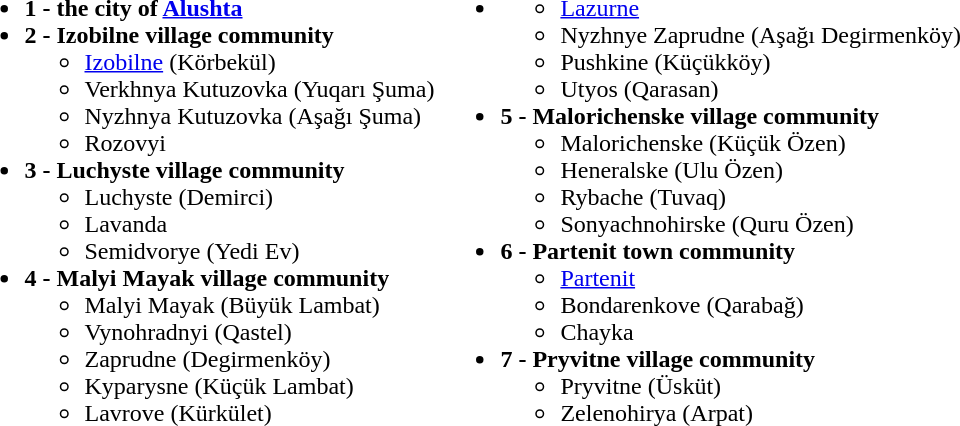<table>
<tr>
<td><br><ul><li><strong>1 - the city of <a href='#'>Alushta</a></strong></li><li><strong>2 - Izobilne village community</strong><ul><li><a href='#'>Izobilne</a> (Körbekül)</li><li>Verkhnya Kutuzovka (Yuqarı Şuma)</li><li>Nyzhnya Kutuzovka (Aşağı Şuma)</li><li>Rozovyi</li></ul></li><li><strong>3 - Luchyste village community</strong><ul><li>Luchyste (Demirci)</li><li>Lavanda</li><li>Semidvorye (Yedi Ev)</li></ul></li><li><strong>4 - Malyi Mayak village community</strong><ul><li>Malyi Mayak (Büyük Lambat)</li><li>Vynohradnyi (Qastel)</li><li>Zaprudne (Degirmenköy)</li><li>Kyparysne (Küçük Lambat)</li><li>Lavrove (Kürkület)</li></ul></li></ul></td>
<td><br><ul><li><ul><li><a href='#'>Lazurne</a></li><li>Nyzhnye Zaprudne (Aşağı Degirmenköy)</li><li>Pushkine (Küçükköy)</li><li>Utyos (Qarasan)</li></ul></li><li><strong>5 - Malorichenske village community</strong><ul><li>Malorichenske (Küçük Özen)</li><li>Heneralske (Ulu Özen)</li><li>Rybache (Tuvaq)</li><li>Sonyachnohirske (Quru Özen)</li></ul></li><li><strong>6 - Partenit town community</strong><ul><li><a href='#'>Partenit</a></li><li>Bondarenkove (Qarabağ)</li><li>Chayka</li></ul></li><li><strong>7 - Pryvitne village community</strong><ul><li>Pryvitne (Üsküt)</li><li>Zelenohirya (Arpat)</li></ul></li></ul></td>
</tr>
</table>
